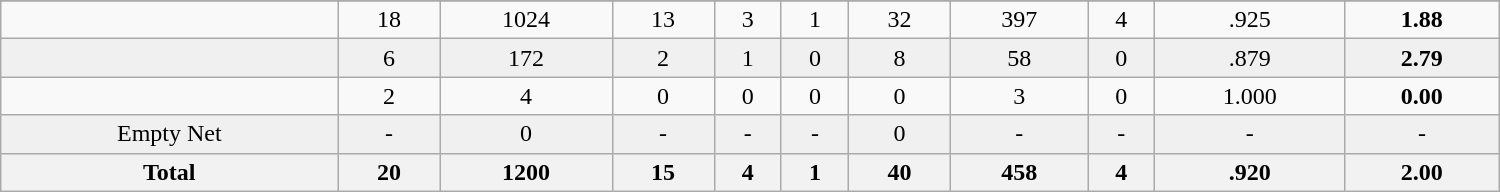<table class="wikitable sortable" width ="1000">
<tr align="center">
</tr>
<tr align="center" bgcolor="">
<td></td>
<td>18</td>
<td>1024</td>
<td>13</td>
<td>3</td>
<td>1</td>
<td>32</td>
<td>397</td>
<td>4</td>
<td>.925</td>
<td><strong>1.88</strong></td>
</tr>
<tr align="center" bgcolor="f0f0f0">
<td></td>
<td>6</td>
<td>172</td>
<td>2</td>
<td>1</td>
<td>0</td>
<td>8</td>
<td>58</td>
<td>0</td>
<td>.879</td>
<td><strong>2.79</strong></td>
</tr>
<tr align="center" bgcolor="">
<td></td>
<td>2</td>
<td>4</td>
<td>0</td>
<td>0</td>
<td>0</td>
<td>0</td>
<td>3</td>
<td>0</td>
<td>1.000</td>
<td><strong>0.00</strong></td>
</tr>
<tr align="center" bgcolor="f0f0f0">
<td>Empty Net</td>
<td>-</td>
<td>0</td>
<td>-</td>
<td>-</td>
<td>-</td>
<td>0</td>
<td>-</td>
<td>-</td>
<td>-</td>
<td>-</td>
</tr>
<tr>
<th>Total</th>
<th>20</th>
<th>1200</th>
<th>15</th>
<th>4</th>
<th>1</th>
<th>40</th>
<th>458</th>
<th>4</th>
<th>.920</th>
<th>2.00</th>
</tr>
</table>
